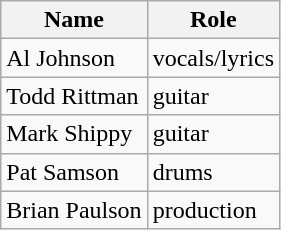<table class="wikitable">
<tr>
<th>Name</th>
<th>Role</th>
</tr>
<tr>
<td>Al Johnson</td>
<td>vocals/lyrics</td>
</tr>
<tr>
<td>Todd Rittman</td>
<td>guitar</td>
</tr>
<tr>
<td>Mark Shippy</td>
<td>guitar</td>
</tr>
<tr>
<td>Pat Samson</td>
<td>drums</td>
</tr>
<tr>
<td>Brian Paulson</td>
<td>production</td>
</tr>
</table>
